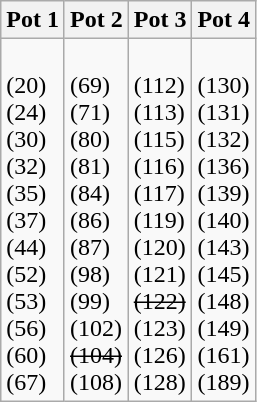<table class="wikitable">
<tr>
<th width=25%>Pot 1</th>
<th width=25%>Pot 2</th>
<th width=25%>Pot 3</th>
<th width=25%>Pot 4</th>
</tr>
<tr>
<td><br><strong></strong> (20)<br>
<strong></strong> (24)<br>
<strong></strong> (30)<br>
<strong></strong> (32)<br>
<strong></strong> (35)<br>
<strong></strong> (37)<br>
<strong></strong> (44)<br>
<strong></strong> (52)<br>
<strong></strong> (53)<br>
<strong></strong> (56)<br>
<strong></strong> (60)<br>
<strong></strong> (67)</td>
<td><br><strong></strong> (69)<br>
<strong></strong> (71)<br>
<strong></strong> (80)<br>
 (81)<br>
 (84)<br>
 (86)<br>
<strong></strong> (87)<br>
 (98)<br>
<strong></strong> (99)<br>
 (102)<br>
<s> (104)</s><br>
 (108)</td>
<td><br><strong></strong> (112)<br>
<strong></strong> (113)<br>
<strong></strong> (115)<br>
 (116)<br>
 (117)<br>
<strong></strong> (119)<br>
 (120)<br>
 (121)<br>
<s> (122)</s><br>
<strong></strong> (123)<br>
<strong></strong> (126)<br>
 (128)</td>
<td><br><strong></strong> (130)<br>
 (131)<br>
 (132)<br>
 (136)<br>
 (139)<br>
 (140)<br>
 (143)<br>
 (145)<br>
 (148)<br>
 (149)<br>
 (161)<br>
 (189)</td>
</tr>
</table>
